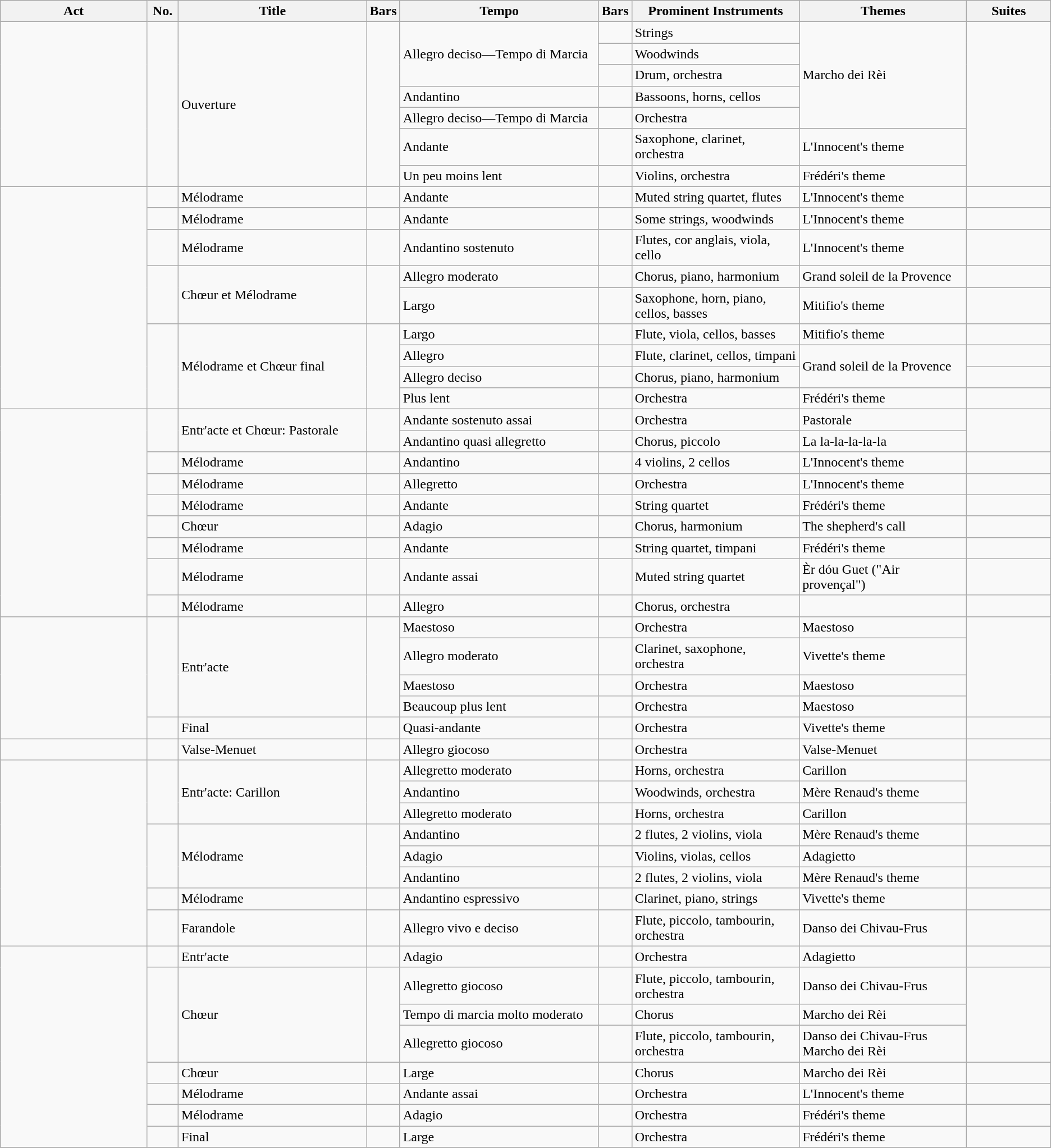<table class="wikitable" border="1"; style="text-align: left"; style="width:85em; font-size:90%; line-height:1.5">
<tr>
<th style="width:14%;">Act</th>
<th style="width:3%;">No.</th>
<th style="width:18%;">Title</th>
<th style="width:3%;">Bars</th>
<th style="width:19%;">Tempo</th>
<th style="width:3%;">Bars</th>
<th style="width:16%;">Prominent Instruments</th>
<th style="width:16%;">Themes</th>
<th style="width:9%;">Suites</th>
</tr>
<tr>
<td rowspan=7></td>
<td rowspan=7></td>
<td rowspan=7>Ouverture</td>
<td rowspan=7></td>
<td rowspan=3>Allegro deciso—Tempo di Marcia</td>
<td></td>
<td>Strings</td>
<td rowspan=5>Marcho dei Rèi</td>
<td rowspan=7></td>
</tr>
<tr>
<td></td>
<td>Woodwinds</td>
</tr>
<tr>
<td></td>
<td>Drum, orchestra</td>
</tr>
<tr>
<td>Andantino</td>
<td></td>
<td>Bassoons, horns, cellos</td>
</tr>
<tr>
<td>Allegro deciso—Tempo di Marcia</td>
<td></td>
<td>Orchestra</td>
</tr>
<tr>
<td>Andante</td>
<td></td>
<td>Saxophone, clarinet, orchestra</td>
<td>L'Innocent's theme</td>
</tr>
<tr>
<td>Un peu moins lent</td>
<td></td>
<td>Violins, orchestra</td>
<td>Frédéri's theme</td>
</tr>
<tr>
<td rowspan=9></td>
<td></td>
<td>Mélodrame</td>
<td></td>
<td>Andante</td>
<td></td>
<td>Muted string quartet, flutes</td>
<td>L'Innocent's theme</td>
<td></td>
</tr>
<tr>
<td></td>
<td>Mélodrame</td>
<td></td>
<td>Andante</td>
<td></td>
<td>Some strings, woodwinds</td>
<td>L'Innocent's theme</td>
<td></td>
</tr>
<tr>
<td></td>
<td>Mélodrame</td>
<td></td>
<td>Andantino sostenuto</td>
<td></td>
<td>Flutes, cor anglais, viola, cello</td>
<td>L'Innocent's theme</td>
<td></td>
</tr>
<tr>
<td rowspan=2></td>
<td rowspan=2>Chœur et Mélodrame</td>
<td rowspan=2></td>
<td>Allegro moderato</td>
<td></td>
<td>Chorus, piano, harmonium</td>
<td>Grand soleil de la Provence</td>
<td></td>
</tr>
<tr>
<td>Largo</td>
<td></td>
<td>Saxophone, horn, piano, cellos, basses</td>
<td>Mitifio's theme</td>
<td></td>
</tr>
<tr>
<td rowspan=4></td>
<td rowspan=4>Mélodrame et Chœur final</td>
<td rowspan=4></td>
<td>Largo</td>
<td></td>
<td>Flute, viola, cellos, basses</td>
<td>Mitifio's theme</td>
<td></td>
</tr>
<tr>
<td>Allegro</td>
<td></td>
<td>Flute, clarinet, cellos, timpani</td>
<td rowspan=2>Grand soleil de la Provence</td>
<td></td>
</tr>
<tr>
<td>Allegro deciso</td>
<td></td>
<td>Chorus, piano, harmonium</td>
<td></td>
</tr>
<tr>
<td>Plus lent</td>
<td></td>
<td>Orchestra</td>
<td>Frédéri's theme</td>
<td></td>
</tr>
<tr>
<td rowspan=9></td>
<td rowspan=2></td>
<td rowspan=2>Entr'acte et Chœur: Pastorale</td>
<td rowspan=2></td>
<td>Andante sostenuto assai</td>
<td></td>
<td>Orchestra</td>
<td>Pastorale</td>
<td rowspan=2></td>
</tr>
<tr>
<td>Andantino quasi allegretto</td>
<td></td>
<td>Chorus, piccolo</td>
<td>La la-la-la-la-la</td>
</tr>
<tr>
<td></td>
<td>Mélodrame</td>
<td></td>
<td>Andantino</td>
<td></td>
<td>4 violins, 2 cellos</td>
<td>L'Innocent's theme</td>
<td></td>
</tr>
<tr>
<td></td>
<td>Mélodrame</td>
<td></td>
<td>Allegretto</td>
<td></td>
<td>Orchestra</td>
<td>L'Innocent's theme</td>
<td></td>
</tr>
<tr>
<td></td>
<td>Mélodrame</td>
<td></td>
<td>Andante</td>
<td></td>
<td>String quartet</td>
<td>Frédéri's theme</td>
<td></td>
</tr>
<tr>
<td></td>
<td>Chœur</td>
<td></td>
<td>Adagio</td>
<td></td>
<td>Chorus, harmonium</td>
<td>The shepherd's call</td>
<td></td>
</tr>
<tr>
<td></td>
<td>Mélodrame</td>
<td></td>
<td>Andante</td>
<td></td>
<td>String quartet, timpani</td>
<td>Frédéri's theme</td>
<td></td>
</tr>
<tr>
<td></td>
<td>Mélodrame</td>
<td></td>
<td>Andante assai</td>
<td></td>
<td>Muted string quartet</td>
<td>Èr dóu Guet ("Air provençal")</td>
<td></td>
</tr>
<tr>
<td></td>
<td>Mélodrame</td>
<td></td>
<td>Allegro</td>
<td></td>
<td>Chorus, orchestra</td>
<td></td>
<td></td>
</tr>
<tr>
<td rowspan=5></td>
<td rowspan=4></td>
<td rowspan=4>Entr'acte</td>
<td rowspan=4></td>
<td>Maestoso</td>
<td></td>
<td>Orchestra</td>
<td>Maestoso</td>
<td rowspan=4></td>
</tr>
<tr>
<td>Allegro moderato</td>
<td></td>
<td>Clarinet, saxophone, orchestra</td>
<td>Vivette's theme</td>
</tr>
<tr>
<td>Maestoso</td>
<td></td>
<td>Orchestra</td>
<td>Maestoso</td>
</tr>
<tr>
<td>Beaucoup plus lent</td>
<td></td>
<td>Orchestra</td>
<td>Maestoso</td>
</tr>
<tr>
<td></td>
<td>Final</td>
<td></td>
<td>Quasi-andante</td>
<td></td>
<td>Orchestra</td>
<td>Vivette's theme</td>
<td></td>
</tr>
<tr>
<td></td>
<td></td>
<td>Valse-Menuet</td>
<td></td>
<td>Allegro giocoso</td>
<td></td>
<td>Orchestra</td>
<td>Valse-Menuet</td>
<td></td>
</tr>
<tr>
<td rowspan=8></td>
<td rowspan=3></td>
<td rowspan=3>Entr'acte: Carillon</td>
<td rowspan=3></td>
<td>Allegretto moderato</td>
<td></td>
<td>Horns, orchestra</td>
<td>Carillon</td>
<td rowspan=3></td>
</tr>
<tr>
<td>Andantino</td>
<td></td>
<td>Woodwinds, orchestra</td>
<td>Mère Renaud's theme</td>
</tr>
<tr>
<td>Allegretto moderato</td>
<td></td>
<td>Horns, orchestra</td>
<td>Carillon</td>
</tr>
<tr>
<td rowspan=3></td>
<td rowspan=3>Mélodrame</td>
<td rowspan=3></td>
<td>Andantino</td>
<td></td>
<td>2 flutes, 2 violins, viola</td>
<td>Mère Renaud's theme</td>
<td></td>
</tr>
<tr>
<td>Adagio</td>
<td></td>
<td>Violins, violas, cellos</td>
<td>Adagietto</td>
<td></td>
</tr>
<tr>
<td>Andantino</td>
<td></td>
<td>2 flutes, 2 violins, viola</td>
<td>Mère Renaud's theme</td>
<td></td>
</tr>
<tr>
<td></td>
<td>Mélodrame</td>
<td></td>
<td>Andantino espressivo</td>
<td></td>
<td>Clarinet, piano, strings</td>
<td>Vivette's theme</td>
<td></td>
</tr>
<tr>
<td></td>
<td>Farandole</td>
<td></td>
<td>Allegro vivo e deciso</td>
<td></td>
<td>Flute, piccolo, tambourin, orchestra</td>
<td>Danso dei Chivau-Frus</td>
<td></td>
</tr>
<tr>
<td rowspan=8></td>
<td></td>
<td>Entr'acte</td>
<td></td>
<td>Adagio</td>
<td></td>
<td>Orchestra</td>
<td>Adagietto</td>
<td></td>
</tr>
<tr>
<td rowspan=3></td>
<td rowspan=3>Chœur</td>
<td rowspan=3></td>
<td>Allegretto giocoso</td>
<td></td>
<td>Flute, piccolo, tambourin, orchestra</td>
<td>Danso dei Chivau-Frus</td>
<td rowspan=3></td>
</tr>
<tr>
<td>Tempo di marcia molto moderato</td>
<td></td>
<td>Chorus</td>
<td>Marcho dei Rèi</td>
</tr>
<tr>
<td>Allegretto giocoso</td>
<td></td>
<td>Flute, piccolo, tambourin, orchestra</td>
<td>Danso dei Chivau-Frus<br>Marcho dei Rèi</td>
</tr>
<tr>
<td></td>
<td>Chœur</td>
<td></td>
<td>Large</td>
<td></td>
<td>Chorus</td>
<td>Marcho dei Rèi</td>
<td></td>
</tr>
<tr the>
<td></td>
<td>Mélodrame</td>
<td></td>
<td>Andante assai</td>
<td></td>
<td>Orchestra</td>
<td>L'Innocent's theme</td>
<td></td>
</tr>
<tr>
<td></td>
<td>Mélodrame</td>
<td></td>
<td>Adagio</td>
<td></td>
<td>Orchestra</td>
<td>Frédéri's theme</td>
<td></td>
</tr>
<tr>
<td></td>
<td>Final</td>
<td></td>
<td>Large</td>
<td></td>
<td>Orchestra</td>
<td>Frédéri's theme</td>
<td></td>
</tr>
<tr>
</tr>
</table>
